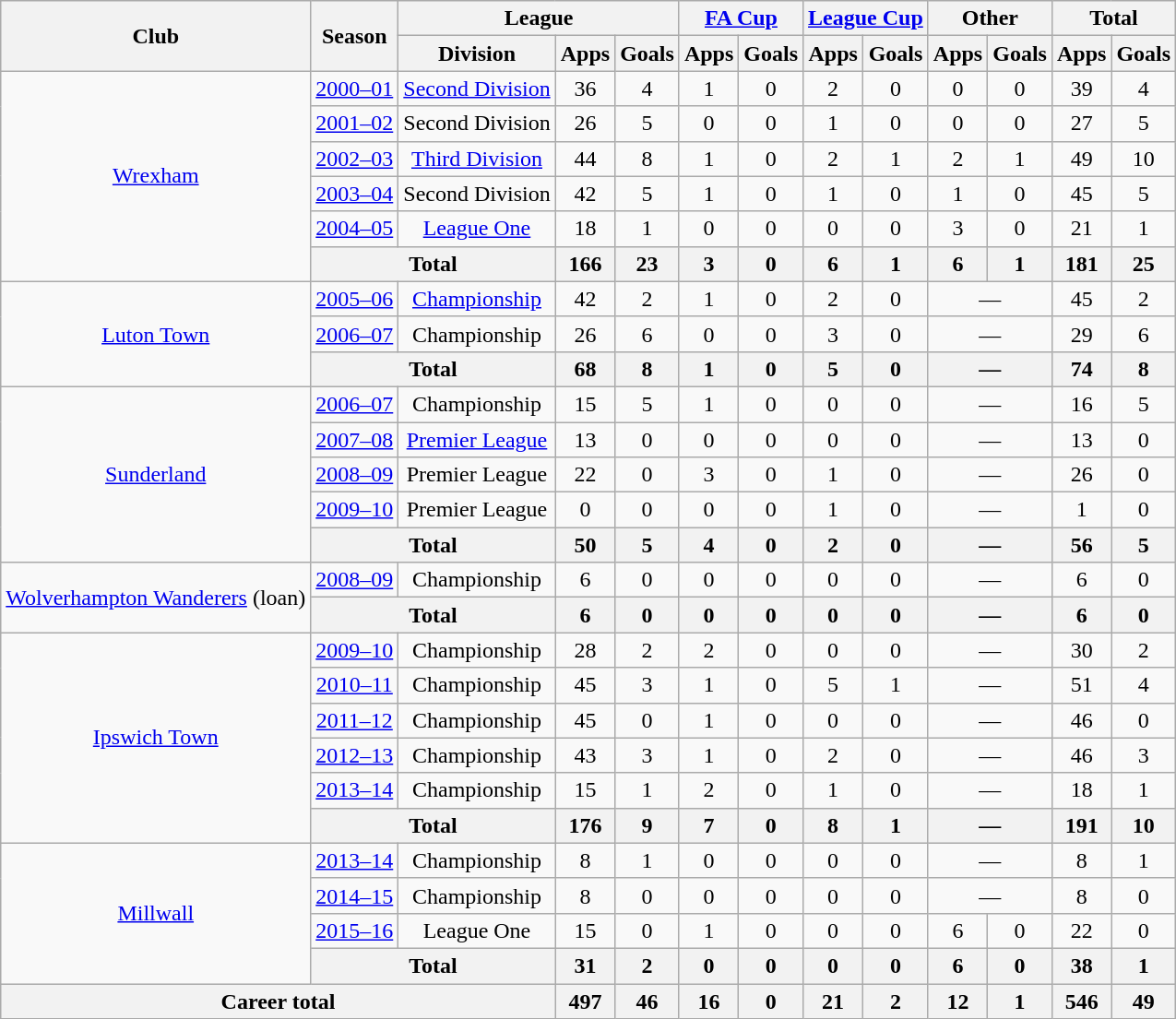<table class="wikitable" style="text-align: center;">
<tr>
<th rowspan="2">Club</th>
<th rowspan="2">Season</th>
<th colspan="3">League</th>
<th colspan="2"><a href='#'>FA Cup</a></th>
<th colspan="2"><a href='#'>League Cup</a></th>
<th colspan="2">Other</th>
<th colspan="2">Total</th>
</tr>
<tr>
<th>Division</th>
<th>Apps</th>
<th>Goals</th>
<th>Apps</th>
<th>Goals</th>
<th>Apps</th>
<th>Goals</th>
<th>Apps</th>
<th>Goals</th>
<th>Apps</th>
<th>Goals</th>
</tr>
<tr>
<td rowspan="6"><a href='#'>Wrexham</a></td>
<td><a href='#'>2000–01</a></td>
<td><a href='#'>Second Division</a></td>
<td>36</td>
<td>4</td>
<td>1</td>
<td>0</td>
<td>2</td>
<td>0</td>
<td>0</td>
<td>0</td>
<td>39</td>
<td>4</td>
</tr>
<tr>
<td><a href='#'>2001–02</a></td>
<td>Second Division</td>
<td>26</td>
<td>5</td>
<td>0</td>
<td>0</td>
<td>1</td>
<td>0</td>
<td>0</td>
<td>0</td>
<td>27</td>
<td>5</td>
</tr>
<tr>
<td><a href='#'>2002–03</a></td>
<td><a href='#'>Third Division</a></td>
<td>44</td>
<td>8</td>
<td>1</td>
<td>0</td>
<td>2</td>
<td>1</td>
<td>2</td>
<td>1</td>
<td>49</td>
<td>10</td>
</tr>
<tr>
<td><a href='#'>2003–04</a></td>
<td>Second Division</td>
<td>42</td>
<td>5</td>
<td>1</td>
<td>0</td>
<td>1</td>
<td>0</td>
<td>1</td>
<td>0</td>
<td>45</td>
<td>5</td>
</tr>
<tr>
<td><a href='#'>2004–05</a></td>
<td><a href='#'>League One</a></td>
<td>18</td>
<td>1</td>
<td>0</td>
<td>0</td>
<td>0</td>
<td>0</td>
<td>3</td>
<td>0</td>
<td>21</td>
<td>1</td>
</tr>
<tr>
<th colspan="2">Total</th>
<th>166</th>
<th>23</th>
<th>3</th>
<th>0</th>
<th>6</th>
<th>1</th>
<th>6</th>
<th>1</th>
<th>181</th>
<th>25</th>
</tr>
<tr>
<td rowspan="3"><a href='#'>Luton Town</a></td>
<td><a href='#'>2005–06</a></td>
<td><a href='#'>Championship</a></td>
<td>42</td>
<td>2</td>
<td>1</td>
<td>0</td>
<td>2</td>
<td>0</td>
<td colspan="2">—</td>
<td>45</td>
<td>2</td>
</tr>
<tr>
<td><a href='#'>2006–07</a></td>
<td>Championship</td>
<td>26</td>
<td>6</td>
<td>0</td>
<td>0</td>
<td>3</td>
<td>0</td>
<td colspan="2">—</td>
<td>29</td>
<td>6</td>
</tr>
<tr>
<th colspan="2">Total</th>
<th>68</th>
<th>8</th>
<th>1</th>
<th>0</th>
<th>5</th>
<th>0</th>
<th colspan="2">—</th>
<th>74</th>
<th>8</th>
</tr>
<tr>
<td rowspan="5"><a href='#'>Sunderland</a></td>
<td><a href='#'>2006–07</a></td>
<td>Championship</td>
<td>15</td>
<td>5</td>
<td>1</td>
<td>0</td>
<td>0</td>
<td>0</td>
<td colspan="2">—</td>
<td>16</td>
<td>5</td>
</tr>
<tr>
<td><a href='#'>2007–08</a></td>
<td><a href='#'>Premier League</a></td>
<td>13</td>
<td>0</td>
<td>0</td>
<td>0</td>
<td>0</td>
<td>0</td>
<td colspan="2">—</td>
<td>13</td>
<td>0</td>
</tr>
<tr>
<td><a href='#'>2008–09</a></td>
<td>Premier League</td>
<td>22</td>
<td>0</td>
<td>3</td>
<td>0</td>
<td>1</td>
<td>0</td>
<td colspan="2">—</td>
<td>26</td>
<td>0</td>
</tr>
<tr>
<td><a href='#'>2009–10</a></td>
<td>Premier League</td>
<td>0</td>
<td>0</td>
<td>0</td>
<td>0</td>
<td>1</td>
<td>0</td>
<td colspan="2">—</td>
<td>1</td>
<td>0</td>
</tr>
<tr>
<th colspan="2">Total</th>
<th>50</th>
<th>5</th>
<th>4</th>
<th>0</th>
<th>2</th>
<th>0</th>
<th colspan="2">—</th>
<th>56</th>
<th>5</th>
</tr>
<tr>
<td rowspan="2"><a href='#'>Wolverhampton Wanderers</a> (loan)</td>
<td><a href='#'>2008–09</a></td>
<td>Championship</td>
<td>6</td>
<td>0</td>
<td>0</td>
<td>0</td>
<td>0</td>
<td>0</td>
<td colspan="2">—</td>
<td>6</td>
<td>0</td>
</tr>
<tr>
<th colspan="2">Total</th>
<th>6</th>
<th>0</th>
<th>0</th>
<th>0</th>
<th>0</th>
<th>0</th>
<th colspan="2">—</th>
<th>6</th>
<th>0</th>
</tr>
<tr>
<td rowspan="6"><a href='#'>Ipswich Town</a></td>
<td><a href='#'>2009–10</a></td>
<td>Championship</td>
<td>28</td>
<td>2</td>
<td>2</td>
<td>0</td>
<td>0</td>
<td>0</td>
<td colspan="2">—</td>
<td>30</td>
<td>2</td>
</tr>
<tr>
<td><a href='#'>2010–11</a></td>
<td>Championship</td>
<td>45</td>
<td>3</td>
<td>1</td>
<td>0</td>
<td>5</td>
<td>1</td>
<td colspan="2">—</td>
<td>51</td>
<td>4</td>
</tr>
<tr>
<td><a href='#'>2011–12</a></td>
<td>Championship</td>
<td>45</td>
<td>0</td>
<td>1</td>
<td>0</td>
<td>0</td>
<td>0</td>
<td colspan="2">—</td>
<td>46</td>
<td>0</td>
</tr>
<tr>
<td><a href='#'>2012–13</a></td>
<td>Championship</td>
<td>43</td>
<td>3</td>
<td>1</td>
<td>0</td>
<td>2</td>
<td>0</td>
<td colspan="2">—</td>
<td>46</td>
<td>3</td>
</tr>
<tr>
<td><a href='#'>2013–14</a></td>
<td>Championship</td>
<td>15</td>
<td>1</td>
<td>2</td>
<td>0</td>
<td>1</td>
<td>0</td>
<td colspan="2">—</td>
<td>18</td>
<td>1</td>
</tr>
<tr>
<th colspan="2">Total</th>
<th>176</th>
<th>9</th>
<th>7</th>
<th>0</th>
<th>8</th>
<th>1</th>
<th colspan="2">—</th>
<th>191</th>
<th>10</th>
</tr>
<tr>
<td rowspan="4"><a href='#'>Millwall</a></td>
<td><a href='#'>2013–14</a></td>
<td>Championship</td>
<td>8</td>
<td>1</td>
<td>0</td>
<td>0</td>
<td>0</td>
<td>0</td>
<td colspan="2">—</td>
<td>8</td>
<td>1</td>
</tr>
<tr>
<td><a href='#'>2014–15</a></td>
<td>Championship</td>
<td>8</td>
<td>0</td>
<td>0</td>
<td>0</td>
<td>0</td>
<td>0</td>
<td colspan="2">—</td>
<td>8</td>
<td>0</td>
</tr>
<tr>
<td><a href='#'>2015–16</a></td>
<td>League One</td>
<td>15</td>
<td>0</td>
<td>1</td>
<td>0</td>
<td>0</td>
<td>0</td>
<td>6</td>
<td>0</td>
<td>22</td>
<td>0</td>
</tr>
<tr>
<th colspan="2">Total</th>
<th>31</th>
<th>2</th>
<th>0</th>
<th>0</th>
<th>0</th>
<th>0</th>
<th>6</th>
<th>0</th>
<th>38</th>
<th>1</th>
</tr>
<tr>
<th colspan="3">Career total</th>
<th>497</th>
<th>46</th>
<th>16</th>
<th>0</th>
<th>21</th>
<th>2</th>
<th>12</th>
<th>1</th>
<th>546</th>
<th>49</th>
</tr>
</table>
